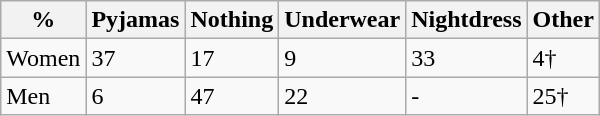<table class="wikitable">
<tr>
<th>%</th>
<th>Pyjamas</th>
<th>Nothing</th>
<th>Underwear</th>
<th>Nightdress</th>
<th>Other</th>
</tr>
<tr>
<td>Women</td>
<td>37</td>
<td>17</td>
<td>9</td>
<td>33</td>
<td>4†</td>
</tr>
<tr>
<td>Men</td>
<td>6</td>
<td>47</td>
<td>22</td>
<td>-</td>
<td>25†</td>
</tr>
</table>
